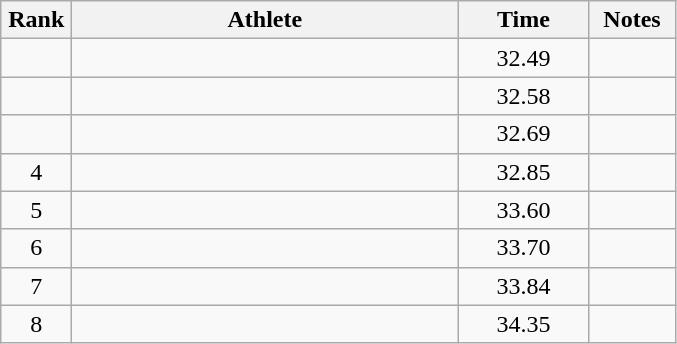<table class="wikitable" style="text-align:center">
<tr>
<th width=40>Rank</th>
<th width=250>Athlete</th>
<th width=80>Time</th>
<th width=50>Notes</th>
</tr>
<tr>
<td></td>
<td align=left></td>
<td>32.49</td>
<td></td>
</tr>
<tr>
<td></td>
<td align=left></td>
<td>32.58</td>
<td></td>
</tr>
<tr>
<td></td>
<td align=left></td>
<td>32.69</td>
<td></td>
</tr>
<tr>
<td>4</td>
<td align=left></td>
<td>32.85</td>
<td></td>
</tr>
<tr>
<td>5</td>
<td align=left></td>
<td>33.60</td>
<td></td>
</tr>
<tr>
<td>6</td>
<td align=left></td>
<td>33.70</td>
<td></td>
</tr>
<tr>
<td>7</td>
<td align=left></td>
<td>33.84</td>
<td></td>
</tr>
<tr>
<td>8</td>
<td align=left></td>
<td>34.35</td>
<td></td>
</tr>
</table>
